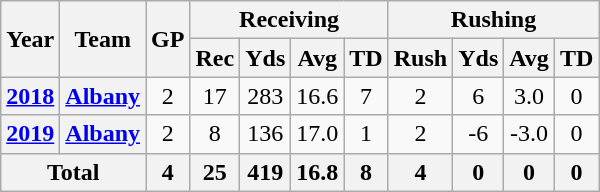<table class=wikitable style="text-align:center;">
<tr>
<th rowspan="2">Year</th>
<th rowspan="2">Team</th>
<th rowspan="2">GP</th>
<th colspan="4">Receiving</th>
<th colspan="5">Rushing</th>
</tr>
<tr>
<th>Rec</th>
<th>Yds</th>
<th>Avg</th>
<th>TD</th>
<th>Rush</th>
<th>Yds</th>
<th>Avg</th>
<th>TD</th>
</tr>
<tr>
<th><a href='#'>2018</a></th>
<th><a href='#'>Albany</a></th>
<td>2</td>
<td>17</td>
<td>283</td>
<td>16.6</td>
<td>7</td>
<td>2</td>
<td>6</td>
<td>3.0</td>
<td>0</td>
</tr>
<tr>
<th><a href='#'>2019</a></th>
<th><a href='#'>Albany</a></th>
<td>2</td>
<td>8</td>
<td>136</td>
<td>17.0</td>
<td>1</td>
<td>2</td>
<td>-6</td>
<td>-3.0</td>
<td>0</td>
</tr>
<tr>
<th colspan="2">Total</th>
<th>4</th>
<th>25</th>
<th>419</th>
<th>16.8</th>
<th>8</th>
<th>4</th>
<th>0</th>
<th>0</th>
<th>0</th>
</tr>
</table>
